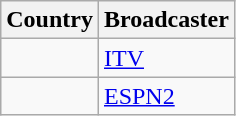<table class="wikitable">
<tr>
<th align=center>Country</th>
<th align=center>Broadcaster</th>
</tr>
<tr>
<td></td>
<td><a href='#'>ITV</a></td>
</tr>
<tr>
<td></td>
<td><a href='#'>ESPN2</a></td>
</tr>
</table>
